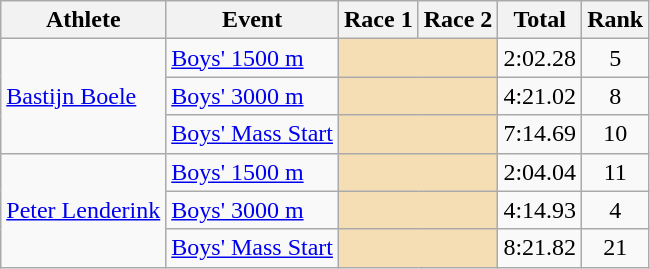<table class="wikitable">
<tr>
<th>Athlete</th>
<th>Event</th>
<th>Race 1</th>
<th>Race 2</th>
<th>Total</th>
<th>Rank</th>
</tr>
<tr>
<td rowspan=3><a href='#'>Bastijn Boele</a></td>
<td><a href='#'>Boys' 1500 m</a></td>
<td colspan=2 bgcolor="wheat"></td>
<td align="center">2:02.28</td>
<td align="center">5</td>
</tr>
<tr>
<td><a href='#'>Boys' 3000 m</a></td>
<td colspan=2 bgcolor="wheat"></td>
<td align="center">4:21.02</td>
<td align="center">8</td>
</tr>
<tr>
<td><a href='#'>Boys' Mass Start</a></td>
<td colspan=2 bgcolor="wheat"></td>
<td align="center">7:14.69</td>
<td align="center">10</td>
</tr>
<tr>
<td rowspan=3><a href='#'>Peter Lenderink</a></td>
<td><a href='#'>Boys' 1500 m</a></td>
<td colspan=2 bgcolor="wheat"></td>
<td align="center">2:04.04</td>
<td align="center">11</td>
</tr>
<tr>
<td><a href='#'>Boys' 3000 m</a></td>
<td colspan=2 bgcolor="wheat"></td>
<td align="center">4:14.93</td>
<td align="center">4</td>
</tr>
<tr>
<td><a href='#'>Boys' Mass Start</a></td>
<td colspan=2 bgcolor="wheat"></td>
<td align="center">8:21.82</td>
<td align="center">21</td>
</tr>
</table>
